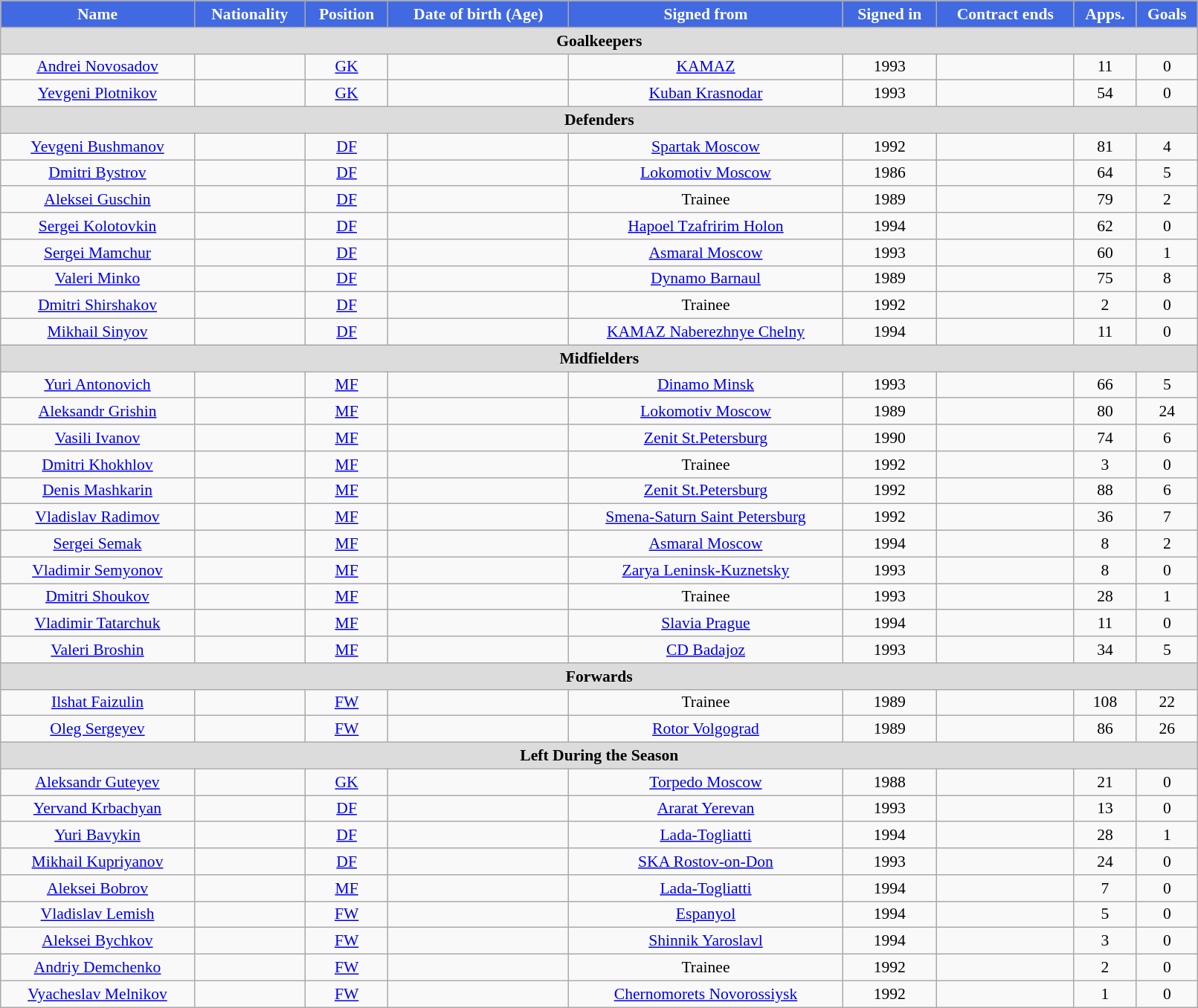<table class="wikitable"  style="text-align:center; font-size:90%; width:85%;">
<tr>
<th style="background:#4169E1; color:white; text-align:center;">Name</th>
<th style="background:#4169E1; color:white; text-align:center;">Nationality</th>
<th style="background:#4169E1; color:white; text-align:center;">Position</th>
<th style="background:#4169E1; color:white; text-align:center;">Date of birth (Age)</th>
<th style="background:#4169E1; color:white; text-align:center;">Signed from</th>
<th style="background:#4169E1; color:white; text-align:center;">Signed in</th>
<th style="background:#4169E1; color:white; text-align:center;">Contract ends</th>
<th style="background:#4169E1; color:white; text-align:center;">Apps.</th>
<th style="background:#4169E1; color:white; text-align:center;">Goals</th>
</tr>
<tr>
<th colspan="11"  style="background:#dcdcdc; text-align:center;">Goalkeepers</th>
</tr>
<tr>
<td><a href='#'>Andrei Novosadov</a></td>
<td></td>
<td><a href='#'>GK</a></td>
<td></td>
<td><a href='#'>KAMAZ</a></td>
<td>1993</td>
<td></td>
<td>11</td>
<td>0</td>
</tr>
<tr>
<td><a href='#'>Yevgeni Plotnikov</a></td>
<td></td>
<td><a href='#'>GK</a></td>
<td></td>
<td><a href='#'>Kuban Krasnodar</a></td>
<td>1993</td>
<td></td>
<td>54</td>
<td>0</td>
</tr>
<tr>
<th colspan="11"  style="background:#dcdcdc; text-align:center;">Defenders</th>
</tr>
<tr>
<td><a href='#'>Yevgeni Bushmanov</a></td>
<td></td>
<td><a href='#'>DF</a></td>
<td></td>
<td><a href='#'>Spartak Moscow</a></td>
<td>1992</td>
<td></td>
<td>81</td>
<td>4</td>
</tr>
<tr>
<td><a href='#'>Dmitri Bystrov</a></td>
<td></td>
<td><a href='#'>DF</a></td>
<td></td>
<td><a href='#'>Lokomotiv Moscow</a></td>
<td>1986</td>
<td></td>
<td>64</td>
<td>5</td>
</tr>
<tr>
<td><a href='#'>Aleksei Guschin</a></td>
<td></td>
<td><a href='#'>DF</a></td>
<td></td>
<td>Trainee</td>
<td>1989</td>
<td></td>
<td>79</td>
<td>2</td>
</tr>
<tr>
<td><a href='#'>Sergei Kolotovkin</a></td>
<td></td>
<td><a href='#'>DF</a></td>
<td></td>
<td><a href='#'>Hapoel Tzafririm Holon</a></td>
<td>1994</td>
<td></td>
<td>62</td>
<td>0</td>
</tr>
<tr>
<td><a href='#'>Sergei Mamchur</a></td>
<td></td>
<td><a href='#'>DF</a></td>
<td></td>
<td><a href='#'>Asmaral Moscow</a></td>
<td>1993</td>
<td></td>
<td>60</td>
<td>1</td>
</tr>
<tr>
<td><a href='#'>Valeri Minko</a></td>
<td></td>
<td><a href='#'>DF</a></td>
<td></td>
<td><a href='#'>Dynamo Barnaul</a></td>
<td>1989</td>
<td></td>
<td>75</td>
<td>8</td>
</tr>
<tr>
<td><a href='#'>Dmitri Shirshakov</a></td>
<td></td>
<td><a href='#'>DF</a></td>
<td></td>
<td>Trainee</td>
<td>1992</td>
<td></td>
<td>2</td>
<td>0</td>
</tr>
<tr>
<td><a href='#'>Mikhail Sinyov</a></td>
<td></td>
<td><a href='#'>DF</a></td>
<td></td>
<td><a href='#'>KAMAZ Naberezhnye Chelny</a></td>
<td>1994</td>
<td></td>
<td>11</td>
<td>0</td>
</tr>
<tr>
<th colspan="11"  style="background:#dcdcdc; text-align:center;">Midfielders</th>
</tr>
<tr>
<td><a href='#'>Yuri Antonovich</a></td>
<td></td>
<td><a href='#'>MF</a></td>
<td></td>
<td><a href='#'>Dinamo Minsk</a></td>
<td>1993</td>
<td></td>
<td>66</td>
<td>5</td>
</tr>
<tr>
<td><a href='#'>Aleksandr Grishin</a></td>
<td></td>
<td><a href='#'>MF</a></td>
<td></td>
<td><a href='#'>Lokomotiv Moscow</a></td>
<td>1989</td>
<td></td>
<td>80</td>
<td>24</td>
</tr>
<tr>
<td><a href='#'>Vasili Ivanov</a></td>
<td></td>
<td><a href='#'>MF</a></td>
<td></td>
<td><a href='#'>Zenit St.Petersburg</a></td>
<td>1990</td>
<td></td>
<td>74</td>
<td>6</td>
</tr>
<tr>
<td><a href='#'>Dmitri Khokhlov</a></td>
<td></td>
<td><a href='#'>MF</a></td>
<td></td>
<td>Trainee</td>
<td>1992</td>
<td></td>
<td>3</td>
<td>0</td>
</tr>
<tr>
<td><a href='#'>Denis Mashkarin</a></td>
<td></td>
<td><a href='#'>MF</a></td>
<td></td>
<td><a href='#'>Zenit St.Petersburg</a></td>
<td>1992</td>
<td></td>
<td>88</td>
<td>6</td>
</tr>
<tr>
<td><a href='#'>Vladislav Radimov</a></td>
<td></td>
<td><a href='#'>MF</a></td>
<td></td>
<td><a href='#'>Smena-Saturn Saint Petersburg</a></td>
<td>1992</td>
<td></td>
<td>36</td>
<td>7</td>
</tr>
<tr>
<td><a href='#'>Sergei Semak</a></td>
<td></td>
<td><a href='#'>MF</a></td>
<td></td>
<td><a href='#'>Asmaral Moscow</a></td>
<td>1994</td>
<td></td>
<td>8</td>
<td>2</td>
</tr>
<tr>
<td><a href='#'>Vladimir Semyonov</a></td>
<td></td>
<td><a href='#'>MF</a></td>
<td></td>
<td><a href='#'>Zarya Leninsk-Kuznetsky</a></td>
<td>1993</td>
<td></td>
<td>8</td>
<td>0</td>
</tr>
<tr>
<td><a href='#'>Dmitri Shoukov</a></td>
<td></td>
<td><a href='#'>MF</a></td>
<td></td>
<td>Trainee</td>
<td>1993</td>
<td></td>
<td>28</td>
<td>1</td>
</tr>
<tr>
<td><a href='#'>Vladimir Tatarchuk</a></td>
<td></td>
<td><a href='#'>MF</a></td>
<td></td>
<td><a href='#'>Slavia Prague</a></td>
<td>1994</td>
<td></td>
<td>11</td>
<td>0</td>
</tr>
<tr>
<td><a href='#'>Valeri Broshin</a></td>
<td></td>
<td><a href='#'>MF</a></td>
<td></td>
<td><a href='#'>CD Badajoz</a></td>
<td>1993</td>
<td></td>
<td>34</td>
<td>5</td>
</tr>
<tr>
<th colspan="11"  style="background:#dcdcdc; text-align:center;">Forwards</th>
</tr>
<tr>
<td><a href='#'>Ilshat Faizulin</a></td>
<td></td>
<td><a href='#'>FW</a></td>
<td></td>
<td>Trainee</td>
<td>1989</td>
<td></td>
<td>108</td>
<td>22</td>
</tr>
<tr>
<td><a href='#'>Oleg Sergeyev</a></td>
<td></td>
<td><a href='#'>FW</a></td>
<td></td>
<td><a href='#'>Rotor Volgograd</a></td>
<td>1989</td>
<td></td>
<td>86</td>
<td>26</td>
</tr>
<tr>
<th colspan="11"  style="background:#dcdcdc; text-align:center;">Left During the Season</th>
</tr>
<tr>
<td><a href='#'>Aleksandr Guteyev</a></td>
<td></td>
<td><a href='#'>GK</a></td>
<td></td>
<td><a href='#'>Torpedo Moscow</a></td>
<td>1988</td>
<td></td>
<td>21</td>
<td>0</td>
</tr>
<tr>
<td><a href='#'>Yervand Krbachyan</a></td>
<td></td>
<td><a href='#'>DF</a></td>
<td></td>
<td><a href='#'>Ararat Yerevan</a></td>
<td>1993</td>
<td></td>
<td>13</td>
<td>0</td>
</tr>
<tr>
<td><a href='#'>Yuri Bavykin</a></td>
<td></td>
<td><a href='#'>DF</a></td>
<td></td>
<td><a href='#'>Lada-Togliatti</a></td>
<td>1994</td>
<td></td>
<td>28</td>
<td>1</td>
</tr>
<tr>
<td><a href='#'>Mikhail Kupriyanov</a></td>
<td></td>
<td><a href='#'>DF</a></td>
<td></td>
<td><a href='#'>SKA Rostov-on-Don</a></td>
<td>1993</td>
<td></td>
<td>24</td>
<td>0</td>
</tr>
<tr>
<td><a href='#'>Aleksei Bobrov</a></td>
<td></td>
<td><a href='#'>MF</a></td>
<td></td>
<td><a href='#'>Lada-Togliatti</a></td>
<td>1994</td>
<td></td>
<td>7</td>
<td>0</td>
</tr>
<tr>
<td><a href='#'>Vladislav Lemish</a></td>
<td></td>
<td><a href='#'>FW</a></td>
<td></td>
<td><a href='#'>Espanyol</a></td>
<td>1994</td>
<td></td>
<td>5</td>
<td>0</td>
</tr>
<tr>
<td><a href='#'>Aleksei Bychkov</a></td>
<td></td>
<td><a href='#'>FW</a></td>
<td></td>
<td><a href='#'>Shinnik Yaroslavl</a></td>
<td>1994</td>
<td></td>
<td>3</td>
<td>0</td>
</tr>
<tr>
<td><a href='#'>Andriy Demchenko</a></td>
<td></td>
<td><a href='#'>FW</a></td>
<td></td>
<td>Trainee</td>
<td>1992</td>
<td></td>
<td>2</td>
<td>0</td>
</tr>
<tr>
<td><a href='#'>Vyacheslav Melnikov</a></td>
<td></td>
<td><a href='#'>FW</a></td>
<td></td>
<td><a href='#'>Chernomorets Novorossiysk</a></td>
<td>1992</td>
<td></td>
<td>1</td>
<td>0</td>
</tr>
</table>
